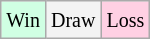<table class="wikitable">
<tr>
<td style="background-color: #d0ffe3;"><small>Win</small></td>
<td style="background-color: #f3f3f3;"><small>Draw</small></td>
<td style="background-color: #ffd0e3;"><small>Loss</small></td>
</tr>
</table>
